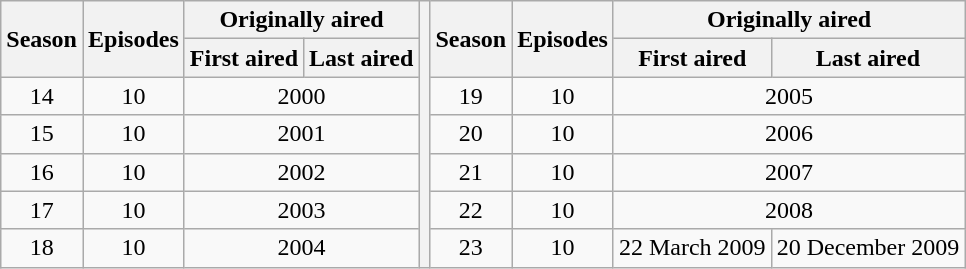<table class="wikitable" style="text-align:center;">
<tr>
<th rowspan="2">Season</th>
<th rowspan="2">Episodes</th>
<th colspan="2">Originally aired</th>
<th rowspan="7"></th>
<th rowspan="2">Season</th>
<th rowspan="2">Episodes</th>
<th colspan="2">Originally aired</th>
</tr>
<tr>
<th>First aired</th>
<th>Last aired</th>
<th>First aired</th>
<th>Last aired</th>
</tr>
<tr>
<td>14</td>
<td>10</td>
<td colspan="2">2000</td>
<td>19</td>
<td>10</td>
<td colspan="2">2005</td>
</tr>
<tr>
<td>15</td>
<td>10</td>
<td colspan="2">2001</td>
<td>20</td>
<td>10</td>
<td colspan="2">2006</td>
</tr>
<tr>
<td>16</td>
<td>10</td>
<td colspan="2">2002</td>
<td>21</td>
<td>10</td>
<td colspan="2">2007</td>
</tr>
<tr>
<td>17</td>
<td>10</td>
<td colspan="2">2003</td>
<td>22</td>
<td>10</td>
<td colspan="2">2008</td>
</tr>
<tr>
<td>18</td>
<td>10</td>
<td colspan="2">2004</td>
<td>23</td>
<td>10</td>
<td>22 March 2009</td>
<td>20 December 2009</td>
</tr>
</table>
